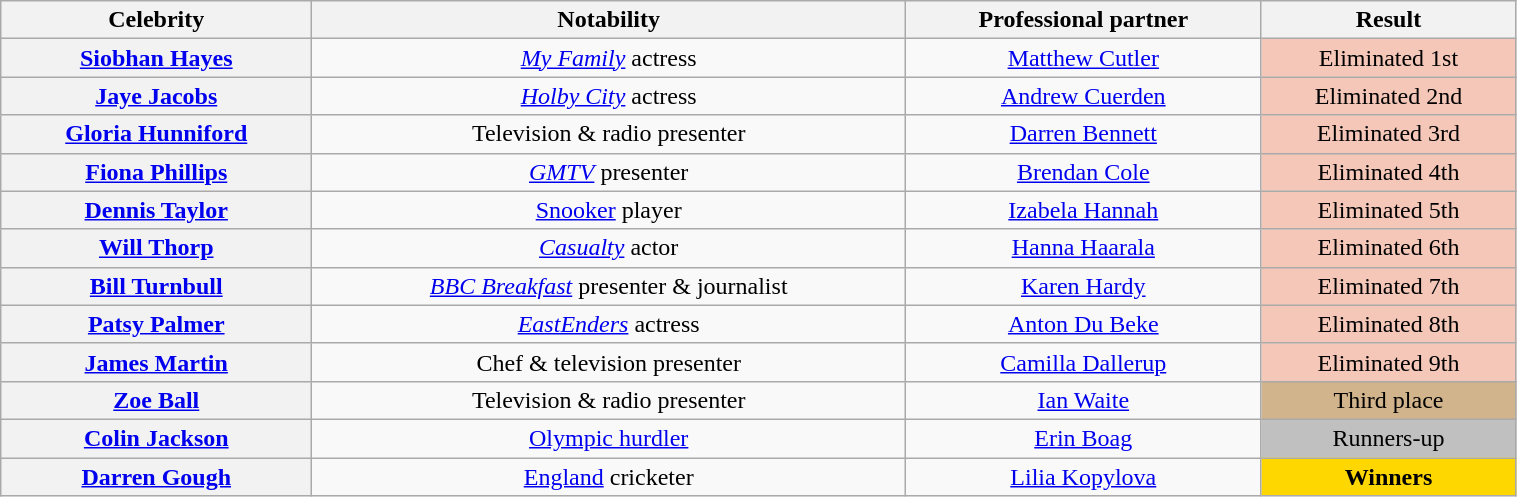<table class="wikitable sortable" style="text-align:center; width:80%">
<tr>
<th scope="col">Celebrity</th>
<th scope="col" class="unsortable">Notability</th>
<th scope="col">Professional partner</th>
<th scope="col">Result</th>
</tr>
<tr>
<th scope="row"><a href='#'>Siobhan Hayes</a></th>
<td><em><a href='#'>My Family</a></em> actress</td>
<td><a href='#'>Matthew Cutler</a></td>
<td bgcolor="f4c7b8">Eliminated 1st</td>
</tr>
<tr>
<th scope="row"><a href='#'>Jaye Jacobs</a></th>
<td><em><a href='#'>Holby City</a></em> actress</td>
<td><a href='#'>Andrew Cuerden</a></td>
<td bgcolor="f4c7b8">Eliminated 2nd</td>
</tr>
<tr>
<th scope="row"><a href='#'>Gloria Hunniford</a></th>
<td>Television & radio presenter</td>
<td><a href='#'>Darren Bennett</a></td>
<td bgcolor="f4c7b8">Eliminated 3rd</td>
</tr>
<tr>
<th scope="row"><a href='#'>Fiona Phillips</a></th>
<td><em><a href='#'>GMTV</a></em> presenter</td>
<td><a href='#'>Brendan Cole</a></td>
<td bgcolor="f4c7b8">Eliminated 4th</td>
</tr>
<tr>
<th scope="row"><a href='#'>Dennis Taylor</a></th>
<td><a href='#'>Snooker</a> player</td>
<td><a href='#'>Izabela Hannah</a></td>
<td bgcolor="f4c7b8">Eliminated 5th</td>
</tr>
<tr>
<th scope="row"><a href='#'>Will Thorp</a></th>
<td><em><a href='#'>Casualty</a></em> actor</td>
<td><a href='#'>Hanna Haarala</a></td>
<td bgcolor="f4c7b8">Eliminated 6th</td>
</tr>
<tr>
<th scope="row"><a href='#'>Bill Turnbull</a></th>
<td><em><a href='#'>BBC Breakfast</a></em> presenter & journalist</td>
<td><a href='#'>Karen Hardy</a></td>
<td bgcolor="f4c7b8">Eliminated 7th</td>
</tr>
<tr>
<th scope="row"><a href='#'>Patsy Palmer</a></th>
<td><em><a href='#'>EastEnders</a></em> actress</td>
<td><a href='#'>Anton Du Beke</a></td>
<td bgcolor="f4c7b8">Eliminated 8th</td>
</tr>
<tr>
<th scope="row"><a href='#'>James Martin</a></th>
<td>Chef & television presenter</td>
<td><a href='#'>Camilla Dallerup</a></td>
<td bgcolor="f4c7b8">Eliminated 9th</td>
</tr>
<tr>
<th scope="row"><a href='#'>Zoe Ball</a></th>
<td>Television & radio presenter</td>
<td><a href='#'>Ian Waite</a></td>
<td bgcolor="tan">Third place</td>
</tr>
<tr>
<th scope="row"><a href='#'>Colin Jackson</a></th>
<td><a href='#'>Olympic hurdler</a></td>
<td><a href='#'>Erin Boag</a></td>
<td bgcolor="silver">Runners-up</td>
</tr>
<tr>
<th scope="row"><a href='#'>Darren Gough</a></th>
<td><a href='#'>England</a> cricketer</td>
<td><a href='#'>Lilia Kopylova</a></td>
<td bgcolor="gold"><strong>Winners</strong></td>
</tr>
</table>
